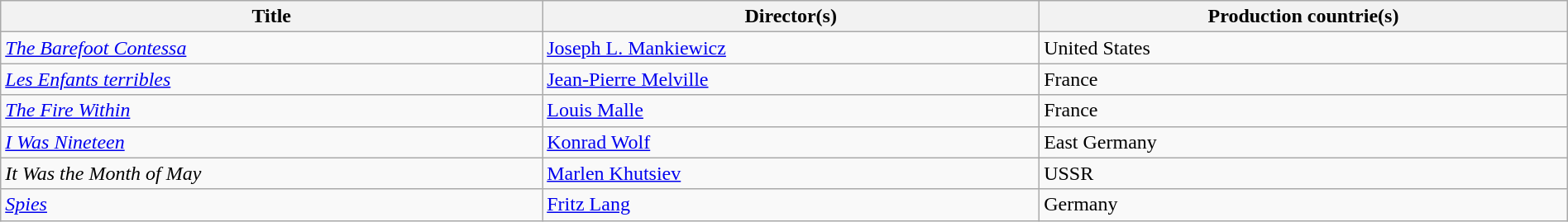<table class="sortable wikitable" style="width:100%; margin-bottom:4px" cellpadding="5">
<tr>
<th scope="col">Title</th>
<th scope="col">Director(s)</th>
<th scope="col">Production countrie(s)</th>
</tr>
<tr>
<td><em><a href='#'>The Barefoot Contessa</a></em></td>
<td><a href='#'>Joseph L. Mankiewicz</a></td>
<td>United States</td>
</tr>
<tr>
<td><em><a href='#'>Les Enfants terribles</a></em></td>
<td><a href='#'>Jean-Pierre Melville</a></td>
<td>France</td>
</tr>
<tr>
<td><em><a href='#'>The Fire Within</a></em></td>
<td><a href='#'>Louis Malle</a></td>
<td>France</td>
</tr>
<tr>
<td><em><a href='#'>I Was Nineteen</a></em></td>
<td><a href='#'>Konrad Wolf</a></td>
<td>East Germany</td>
</tr>
<tr>
<td><em>It Was the Month of May</em></td>
<td><a href='#'>Marlen Khutsiev</a></td>
<td>USSR</td>
</tr>
<tr>
<td><em><a href='#'>Spies</a></em></td>
<td><a href='#'>Fritz Lang</a></td>
<td>Germany</td>
</tr>
</table>
